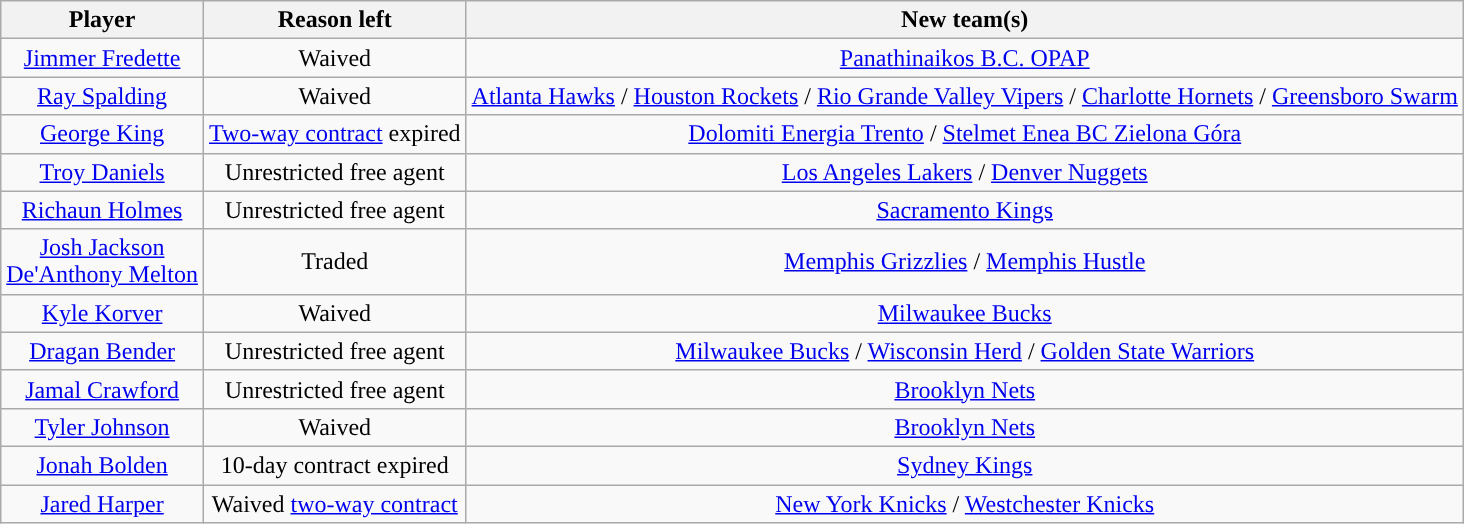<table class=wikitable sortable sortable">
<tr>
<th>Player</th>
<th>Reason left</th>
<th>New team(s)</th>
</tr>
<tr style="text-align: center">
<td><a href='#'>Jimmer Fredette</a></td>
<td>Waived</td>
<td> <a href='#'>Panathinaikos B.C. OPAP</a></td>
</tr>
<tr style="text-align: center">
<td><a href='#'>Ray Spalding</a></td>
<td>Waived</td>
<td><a href='#'>Atlanta Hawks</a> / <a href='#'>Houston Rockets</a> / <a href='#'>Rio Grande Valley Vipers</a> / <a href='#'>Charlotte Hornets</a> / <a href='#'>Greensboro Swarm</a></td>
</tr>
<tr style="text-align: center">
<td><a href='#'>George King</a></td>
<td><a href='#'>Two-way contract</a> expired</td>
<td> <a href='#'>Dolomiti Energia Trento</a> /  <a href='#'>Stelmet Enea BC Zielona Góra</a></td>
</tr>
<tr style="text-align: center">
<td><a href='#'>Troy Daniels</a></td>
<td>Unrestricted free agent</td>
<td><a href='#'>Los Angeles Lakers</a> / <a href='#'>Denver Nuggets</a></td>
</tr>
<tr style="text-align: center">
<td><a href='#'>Richaun Holmes</a></td>
<td>Unrestricted free agent</td>
<td><a href='#'>Sacramento Kings</a></td>
</tr>
<tr style="text-align: center">
<td><a href='#'>Josh Jackson</a><br><a href='#'>De'Anthony Melton</a></td>
<td>Traded</td>
<td><a href='#'>Memphis Grizzlies</a> / <a href='#'>Memphis Hustle</a></td>
</tr>
<tr style="text-align: center">
<td><a href='#'>Kyle Korver</a></td>
<td>Waived</td>
<td><a href='#'>Milwaukee Bucks</a></td>
</tr>
<tr style="text-align: center">
<td><a href='#'>Dragan Bender</a></td>
<td>Unrestricted free agent</td>
<td><a href='#'>Milwaukee Bucks</a> / <a href='#'>Wisconsin Herd</a> / <a href='#'>Golden State Warriors</a></td>
</tr>
<tr style="text-align: center">
<td><a href='#'>Jamal Crawford</a></td>
<td>Unrestricted free agent</td>
<td><a href='#'>Brooklyn Nets</a></td>
</tr>
<tr style="text-align: center">
<td><a href='#'>Tyler Johnson</a></td>
<td>Waived</td>
<td><a href='#'>Brooklyn Nets</a></td>
</tr>
<tr style="text-align: center">
<td><a href='#'>Jonah Bolden</a></td>
<td>10-day contract expired</td>
<td> <a href='#'>Sydney Kings</a></td>
</tr>
<tr style="text-align: center">
<td><a href='#'>Jared Harper</a></td>
<td>Waived <a href='#'>two-way contract</a></td>
<td><a href='#'>New York Knicks</a> / <a href='#'>Westchester Knicks</a></td>
</tr>
</table>
